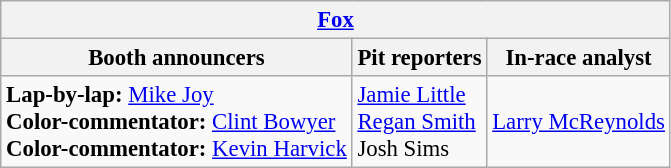<table class="wikitable" style="font-size: 95%">
<tr>
<th colspan="3"><a href='#'>Fox</a></th>
</tr>
<tr>
<th>Booth announcers</th>
<th>Pit reporters</th>
<th>In-race analyst</th>
</tr>
<tr>
<td><strong>Lap-by-lap:</strong> <a href='#'>Mike Joy</a><br><strong>Color-commentator:</strong> <a href='#'>Clint Bowyer</a><br><strong>Color-commentator:</strong> <a href='#'>Kevin Harvick</a></td>
<td><a href='#'>Jamie Little</a><br><a href='#'>Regan Smith</a><br>Josh Sims</td>
<td><a href='#'>Larry McReynolds</a></td>
</tr>
</table>
